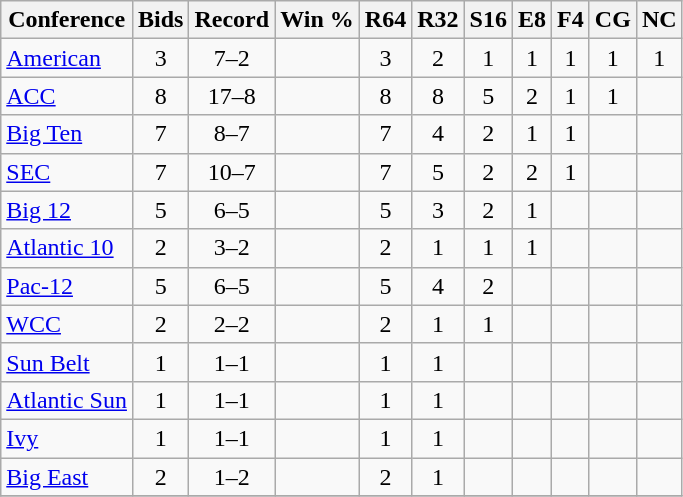<table class="wikitable sortable" style="text-align:center;">
<tr>
<th>Conference</th>
<th>Bids</th>
<th>Record</th>
<th>Win %</th>
<th>R64</th>
<th>R32</th>
<th>S16</th>
<th>E8</th>
<th>F4</th>
<th>CG</th>
<th>NC</th>
</tr>
<tr>
<td align="left"><a href='#'>American</a></td>
<td>3</td>
<td>7–2</td>
<td></td>
<td>3</td>
<td>2</td>
<td>1</td>
<td>1</td>
<td>1</td>
<td>1</td>
<td>1</td>
</tr>
<tr>
<td align="left"><a href='#'>ACC</a></td>
<td>8</td>
<td>17–8</td>
<td></td>
<td>8</td>
<td>8</td>
<td>5</td>
<td>2</td>
<td>1</td>
<td>1</td>
<td></td>
</tr>
<tr>
<td align="left"><a href='#'>Big Ten</a></td>
<td>7</td>
<td>8–7</td>
<td></td>
<td>7</td>
<td>4</td>
<td>2</td>
<td>1</td>
<td>1</td>
<td></td>
<td></td>
</tr>
<tr>
<td align="left"><a href='#'>SEC</a></td>
<td>7</td>
<td>10–7</td>
<td></td>
<td>7</td>
<td>5</td>
<td>2</td>
<td>2</td>
<td>1</td>
<td></td>
<td></td>
</tr>
<tr>
<td align="left"><a href='#'>Big 12</a></td>
<td>5</td>
<td>6–5</td>
<td></td>
<td>5</td>
<td>3</td>
<td>2</td>
<td>1</td>
<td></td>
<td></td>
<td></td>
</tr>
<tr>
<td align="left"><a href='#'>Atlantic 10</a></td>
<td>2</td>
<td>3–2</td>
<td></td>
<td>2</td>
<td>1</td>
<td>1</td>
<td>1</td>
<td></td>
<td></td>
<td></td>
</tr>
<tr>
<td align="left"><a href='#'>Pac-12</a></td>
<td>5</td>
<td>6–5</td>
<td></td>
<td>5</td>
<td>4</td>
<td>2</td>
<td></td>
<td></td>
<td></td>
<td></td>
</tr>
<tr>
<td align="left"><a href='#'>WCC</a></td>
<td>2</td>
<td>2–2</td>
<td></td>
<td>2</td>
<td>1</td>
<td>1</td>
<td></td>
<td></td>
<td></td>
<td></td>
</tr>
<tr>
<td align="left"><a href='#'>Sun Belt</a></td>
<td>1</td>
<td>1–1</td>
<td></td>
<td>1</td>
<td>1</td>
<td></td>
<td></td>
<td></td>
<td></td>
<td></td>
</tr>
<tr>
<td align="left"><a href='#'>Atlantic Sun</a></td>
<td>1</td>
<td>1–1</td>
<td></td>
<td>1</td>
<td>1</td>
<td></td>
<td></td>
<td></td>
<td></td>
<td></td>
</tr>
<tr>
<td align="left"><a href='#'>Ivy</a></td>
<td>1</td>
<td>1–1</td>
<td></td>
<td>1</td>
<td>1</td>
<td></td>
<td></td>
<td></td>
<td></td>
<td></td>
</tr>
<tr>
<td align="left"><a href='#'>Big East</a></td>
<td>2</td>
<td>1–2</td>
<td></td>
<td>2</td>
<td>1</td>
<td></td>
<td></td>
<td></td>
<td></td>
<td></td>
</tr>
<tr>
</tr>
</table>
